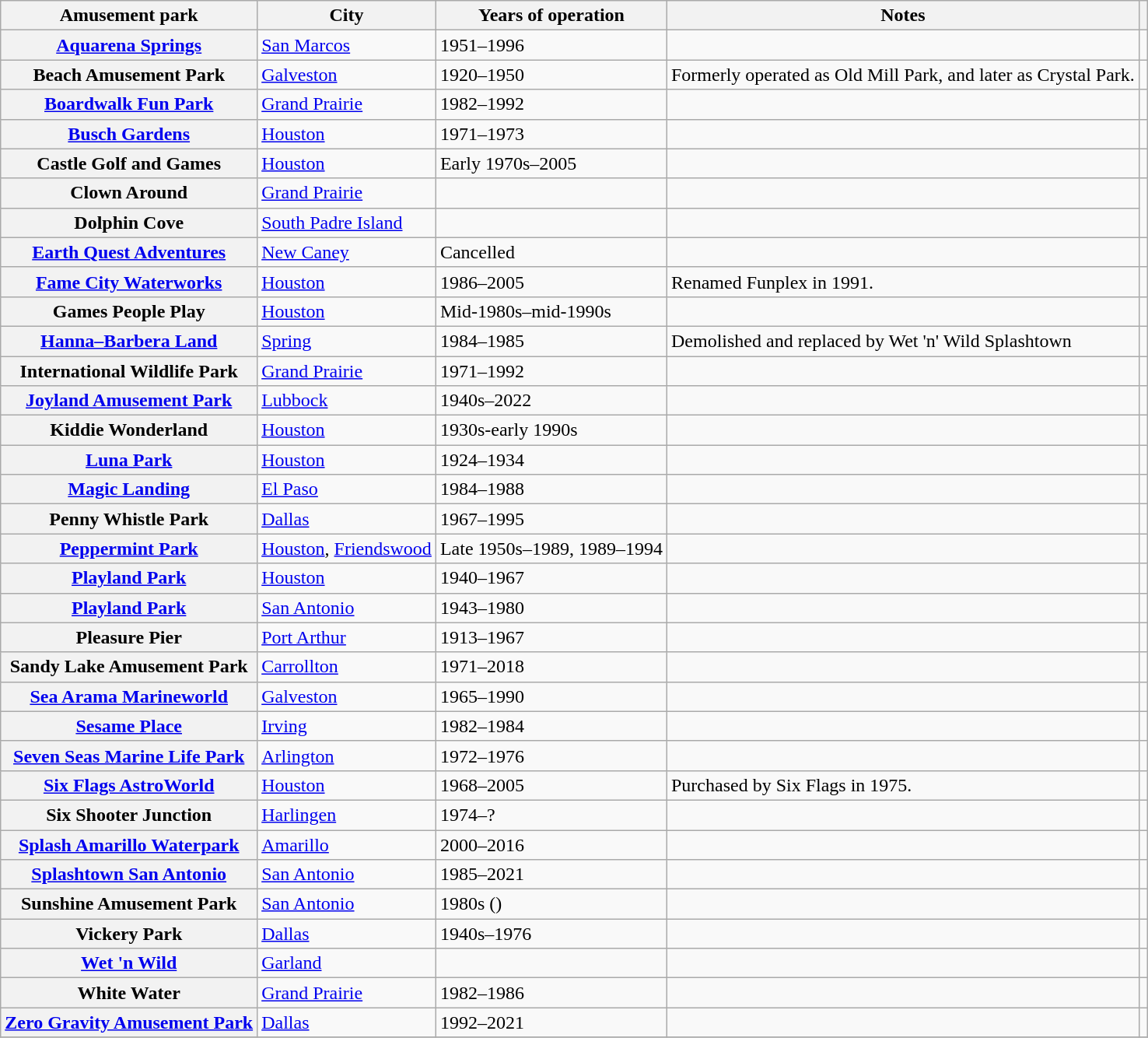<table class="wikitable plainrowheaders sortable">
<tr>
<th scope="col">Amusement park</th>
<th scope="col">City</th>
<th scope="col">Years of operation</th>
<th scope="col" class="unsortable">Notes</th>
<th scope="col" class="unsortable"></th>
</tr>
<tr>
<th scope="row"><a href='#'>Aquarena Springs</a></th>
<td><a href='#'>San Marcos</a></td>
<td>1951–1996</td>
<td></td>
<td style="text-align:center;"></td>
</tr>
<tr>
<th scope="row">Beach Amusement Park</th>
<td><a href='#'>Galveston</a></td>
<td>1920–1950</td>
<td>Formerly operated as Old Mill Park, and later as Crystal Park.</td>
<td style="text-align:center;"></td>
</tr>
<tr>
<th scope="row"><a href='#'>Boardwalk Fun Park</a></th>
<td><a href='#'>Grand Prairie</a></td>
<td>1982–1992</td>
<td></td>
<td style="text-align:center;"></td>
</tr>
<tr>
<th scope="row"><a href='#'>Busch Gardens</a></th>
<td><a href='#'>Houston</a></td>
<td>1971–1973</td>
<td></td>
<td style="text-align:center;"></td>
</tr>
<tr>
<th scope="row">Castle Golf and Games</th>
<td><a href='#'>Houston</a></td>
<td>Early 1970s–2005</td>
<td></td>
<td style="text-align:center;"></td>
</tr>
<tr>
<th scope="row">Clown Around</th>
<td><a href='#'>Grand Prairie</a></td>
<td></td>
<td style="text-align:center;"></td>
</tr>
<tr>
<th scope="row">Dolphin Cove</th>
<td><a href='#'>South Padre Island</a></td>
<td></td>
<td style="text-align:center;"></td>
</tr>
<tr>
<th scope="row"><a href='#'>Earth Quest Adventures</a></th>
<td><a href='#'>New Caney</a></td>
<td>Cancelled</td>
<td></td>
<td style="text-align:center;"></td>
</tr>
<tr>
<th scope="row"><a href='#'>Fame City Waterworks</a></th>
<td><a href='#'>Houston</a></td>
<td>1986–2005</td>
<td>Renamed Funplex in 1991.</td>
<td style="text-align:center;"></td>
</tr>
<tr>
<th scope="row">Games People Play</th>
<td><a href='#'>Houston</a></td>
<td>Mid-1980s–mid-1990s</td>
<td></td>
<td style="text-align:center;"></td>
</tr>
<tr>
<th scope="row"><a href='#'>Hanna–Barbera Land</a></th>
<td><a href='#'>Spring</a></td>
<td>1984–1985</td>
<td>Demolished and replaced by Wet 'n' Wild Splashtown</td>
<td style="text-align:center;"></td>
</tr>
<tr>
<th scope="row">International Wildlife Park</th>
<td><a href='#'>Grand Prairie</a></td>
<td>1971–1992</td>
<td></td>
<td style="text-align:center;"></td>
</tr>
<tr>
<th scope="row"><a href='#'>Joyland Amusement Park</a></th>
<td><a href='#'>Lubbock</a></td>
<td>1940s–2022</td>
<td></td>
<td style="text-align:center;"></td>
</tr>
<tr>
<th scope="row">Kiddie Wonderland</th>
<td><a href='#'>Houston</a></td>
<td>1930s-early 1990s</td>
<td style="text-align:center;"></td>
</tr>
<tr>
<th scope="row"><a href='#'>Luna Park</a></th>
<td><a href='#'>Houston</a></td>
<td>1924–1934</td>
<td></td>
<td style="text-align:center;"></td>
</tr>
<tr>
<th scope="row"><a href='#'>Magic Landing</a></th>
<td><a href='#'>El Paso</a></td>
<td>1984–1988</td>
<td></td>
<td style="text-align:center;"></td>
</tr>
<tr>
<th scope="row">Penny Whistle Park</th>
<td><a href='#'>Dallas</a></td>
<td>1967–1995</td>
<td style="text-align:center;"></td>
</tr>
<tr>
<th scope="row"><a href='#'>Peppermint Park</a></th>
<td><a href='#'>Houston</a>, <a href='#'>Friendswood</a></td>
<td>Late 1950s–1989, 1989–1994</td>
<td></td>
<td style="text-align:center;"></td>
</tr>
<tr>
<th scope="row"><a href='#'>Playland Park</a></th>
<td><a href='#'>Houston</a></td>
<td>1940–1967</td>
<td></td>
<td style="text-align:center;"></td>
</tr>
<tr>
<th scope="row"><a href='#'>Playland Park</a></th>
<td><a href='#'>San Antonio</a></td>
<td>1943–1980</td>
<td></td>
<td style="text-align:center;"></td>
</tr>
<tr>
<th scope="row">Pleasure Pier</th>
<td><a href='#'>Port Arthur</a></td>
<td>1913–1967</td>
<td></td>
<td style="text-align:center;"></td>
</tr>
<tr>
<th scope="row">Sandy Lake Amusement Park</th>
<td><a href='#'>Carrollton</a></td>
<td>1971–2018</td>
<td></td>
<td style="text-align:center;"></td>
</tr>
<tr>
<th scope="row"><a href='#'>Sea Arama Marineworld</a></th>
<td><a href='#'>Galveston</a></td>
<td>1965–1990</td>
<td></td>
<td style="text-align:center;"></td>
</tr>
<tr>
<th scope="row"><a href='#'>Sesame Place</a></th>
<td><a href='#'>Irving</a></td>
<td>1982–1984</td>
<td></td>
<td style="text-align:center;"></td>
</tr>
<tr>
<th scope="row"><a href='#'>Seven Seas Marine Life Park</a></th>
<td><a href='#'>Arlington</a></td>
<td>1972–1976</td>
<td></td>
<td style="text-align:center;"></td>
</tr>
<tr>
<th scope="row"><a href='#'>Six Flags AstroWorld</a></th>
<td><a href='#'>Houston</a></td>
<td>1968–2005</td>
<td>Purchased by Six Flags in 1975.</td>
<td style="text-align:center;"></td>
</tr>
<tr>
<th scope="row">Six Shooter Junction</th>
<td><a href='#'>Harlingen</a></td>
<td>1974–?</td>
<td style="text-align:center;"></td>
</tr>
<tr>
<th scope="row"><a href='#'>Splash Amarillo Waterpark</a></th>
<td><a href='#'>Amarillo</a></td>
<td>2000–2016</td>
<td></td>
<td style="text-align:center;"></td>
</tr>
<tr>
<th scope="row"><a href='#'>Splashtown San Antonio</a></th>
<td><a href='#'>San Antonio</a></td>
<td>1985–2021</td>
<td></td>
<td style="text-align:center;"></td>
</tr>
<tr>
<th scope="row">Sunshine Amusement Park</th>
<td><a href='#'>San Antonio</a></td>
<td>1980s ()</td>
<td></td>
<td style="text-align:center;"></td>
</tr>
<tr>
<th scope="row">Vickery Park</th>
<td><a href='#'>Dallas</a></td>
<td>1940s–1976</td>
<td></td>
<td style="text-align:center;"></td>
</tr>
<tr>
<th scope="row"><a href='#'>Wet 'n Wild</a></th>
<td><a href='#'>Garland</a></td>
<td></td>
<td></td>
<td style="text-align:center;"></td>
</tr>
<tr>
<th scope="row">White Water</th>
<td><a href='#'>Grand Prairie</a></td>
<td>1982–1986</td>
<td></td>
<td style="text-align:center;"></td>
</tr>
<tr>
<th scope="row"><a href='#'>Zero Gravity Amusement Park</a></th>
<td><a href='#'>Dallas</a></td>
<td>1992–2021</td>
<td></td>
<td style="text-align:center;"></td>
</tr>
<tr>
</tr>
</table>
